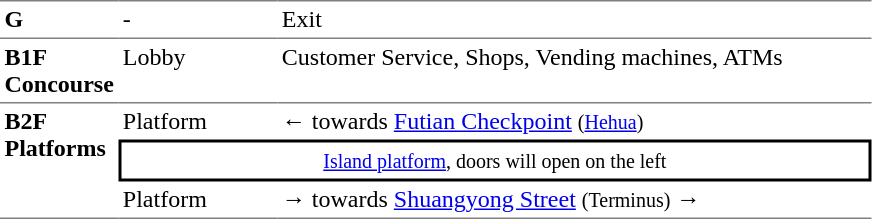<table table border=0 cellspacing=0 cellpadding=3>
<tr>
<td style="border-top:solid 1px gray;" width=50 valign=top><strong>G</strong></td>
<td style="border-top:solid 1px gray;" width=100 valign=top>-</td>
<td style="border-top:solid 1px gray;" width=390 valign=top>Exit</td>
</tr>
<tr>
<td style="border-bottom:solid 1px gray; border-top:solid 1px gray;" valign=top width=50><strong>B1F<br>Concourse</strong></td>
<td style="border-bottom:solid 1px gray; border-top:solid 1px gray;" valign=top width=100>Lobby</td>
<td style="border-bottom:solid 1px gray; border-top:solid 1px gray;" valign=top width=390>Customer Service, Shops, Vending machines, ATMs</td>
</tr>
<tr>
<td style="border-bottom:solid 1px gray;" rowspan=4 valign=top><strong>B2F<br>Platforms</strong></td>
<td>Platform</td>
<td>←  towards <a href='#'>Futian Checkpoint</a> <small>(<a href='#'>Hehua</a>)</small></td>
</tr>
<tr>
<td style="border-right:solid 2px black;border-left:solid 2px black;border-top:solid 2px black;border-bottom:solid 2px black;text-align:center;" colspan=2><small><a href='#'>Island platform</a>, doors will open on the left</small></td>
</tr>
<tr>
<td style="border-bottom:solid 1px gray;">Platform</td>
<td style="border-bottom:solid 1px gray;"><span>→</span>  towards <a href='#'>Shuangyong Street</a> <small>(Terminus)</small> →</td>
</tr>
</table>
